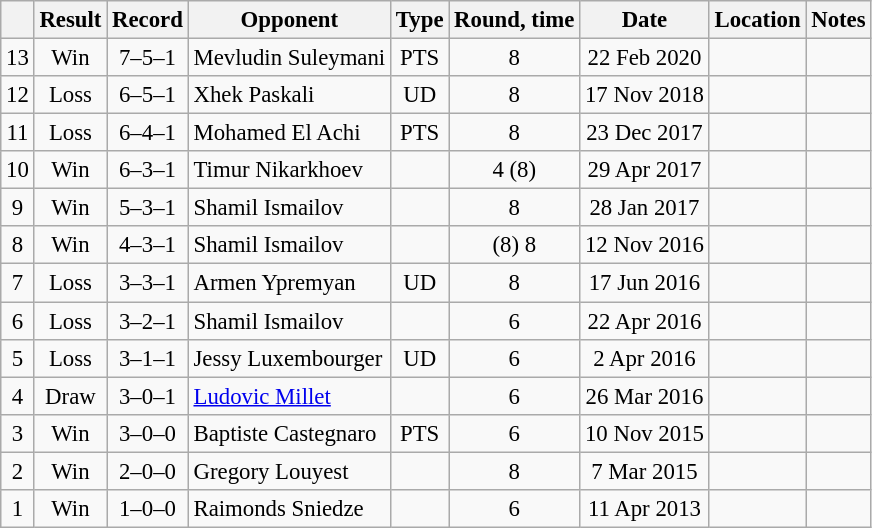<table class="wikitable" style="text-align:center; font-size:95%">
<tr>
<th></th>
<th>Result</th>
<th>Record</th>
<th>Opponent</th>
<th>Type</th>
<th>Round, time</th>
<th>Date</th>
<th>Location</th>
<th>Notes</th>
</tr>
<tr>
<td>13</td>
<td>Win</td>
<td>7–5–1</td>
<td style="text-align:left;"> Mevludin Suleymani</td>
<td>PTS</td>
<td>8</td>
<td>22 Feb 2020</td>
<td style="text-align:left;"> </td>
<td style="text-align:left;"></td>
</tr>
<tr>
<td>12</td>
<td>Loss</td>
<td>6–5–1</td>
<td style="text-align:left;"> Xhek Paskali</td>
<td>UD</td>
<td>8</td>
<td>17 Nov 2018</td>
<td style="text-align:left;"> </td>
<td style="text-align:left;"></td>
</tr>
<tr>
<td>11</td>
<td>Loss</td>
<td>6–4–1</td>
<td style="text-align:left;"> Mohamed El Achi</td>
<td>PTS</td>
<td>8</td>
<td>23 Dec 2017</td>
<td style="text-align:left;"> </td>
<td style="text-align:left;"></td>
</tr>
<tr>
<td>10</td>
<td>Win</td>
<td>6–3–1</td>
<td style="text-align:left;"> Timur Nikarkhoev</td>
<td></td>
<td>4 (8)</td>
<td>29 Apr 2017</td>
<td style="text-align:left;"> </td>
<td style="text-align:left;"></td>
</tr>
<tr>
<td>9</td>
<td>Win</td>
<td>5–3–1</td>
<td style="text-align:left;"> Shamil Ismailov</td>
<td></td>
<td>8</td>
<td>28 Jan 2017</td>
<td style="text-align:left;"> </td>
<td style="text-align:left;"></td>
</tr>
<tr>
<td>8</td>
<td>Win</td>
<td>4–3–1</td>
<td style="text-align:left;"> Shamil Ismailov</td>
<td></td>
<td>(8) 8</td>
<td>12 Nov 2016</td>
<td style="text-align:left;"> </td>
<td style="text-align:left;"></td>
</tr>
<tr>
<td>7</td>
<td>Loss</td>
<td>3–3–1</td>
<td style="text-align:left;"> Armen Ypremyan</td>
<td>UD</td>
<td>8</td>
<td>17 Jun 2016</td>
<td style="text-align:left;"> </td>
<td style="text-align:left;"></td>
</tr>
<tr>
<td>6</td>
<td>Loss</td>
<td>3–2–1</td>
<td style="text-align:left;"> Shamil Ismailov</td>
<td></td>
<td>6</td>
<td>22 Apr 2016</td>
<td style="text-align:left;"> </td>
<td style="text-align:left;"></td>
</tr>
<tr>
<td>5</td>
<td>Loss</td>
<td>3–1–1</td>
<td style="text-align:left;"> Jessy Luxembourger</td>
<td>UD</td>
<td>6</td>
<td>2 Apr 2016</td>
<td style="text-align:left;"> </td>
<td style="text-align:left;"></td>
</tr>
<tr>
<td>4</td>
<td>Draw</td>
<td>3–0–1</td>
<td style="text-align:left;"> <a href='#'>Ludovic Millet</a></td>
<td></td>
<td>6</td>
<td>26 Mar 2016</td>
<td style="text-align:left;"> </td>
<td style="text-align:left;"></td>
</tr>
<tr>
<td>3</td>
<td>Win</td>
<td>3–0–0</td>
<td style="text-align:left;"> Baptiste Castegnaro</td>
<td>PTS</td>
<td>6</td>
<td>10 Nov 2015</td>
<td style="text-align:left;"> </td>
<td style="text-align:left;"></td>
</tr>
<tr>
<td>2</td>
<td>Win</td>
<td>2–0–0</td>
<td style="text-align:left;"> Gregory Louyest</td>
<td></td>
<td>8</td>
<td>7 Mar 2015</td>
<td style="text-align:left;"> </td>
<td style="text-align:left;"></td>
</tr>
<tr>
<td>1</td>
<td>Win</td>
<td>1–0–0</td>
<td style="text-align:left;"> Raimonds Sniedze</td>
<td></td>
<td>6</td>
<td>11 Apr 2013</td>
<td style="text-align:left;"> </td>
<td style="text-align:left;"></td>
</tr>
</table>
